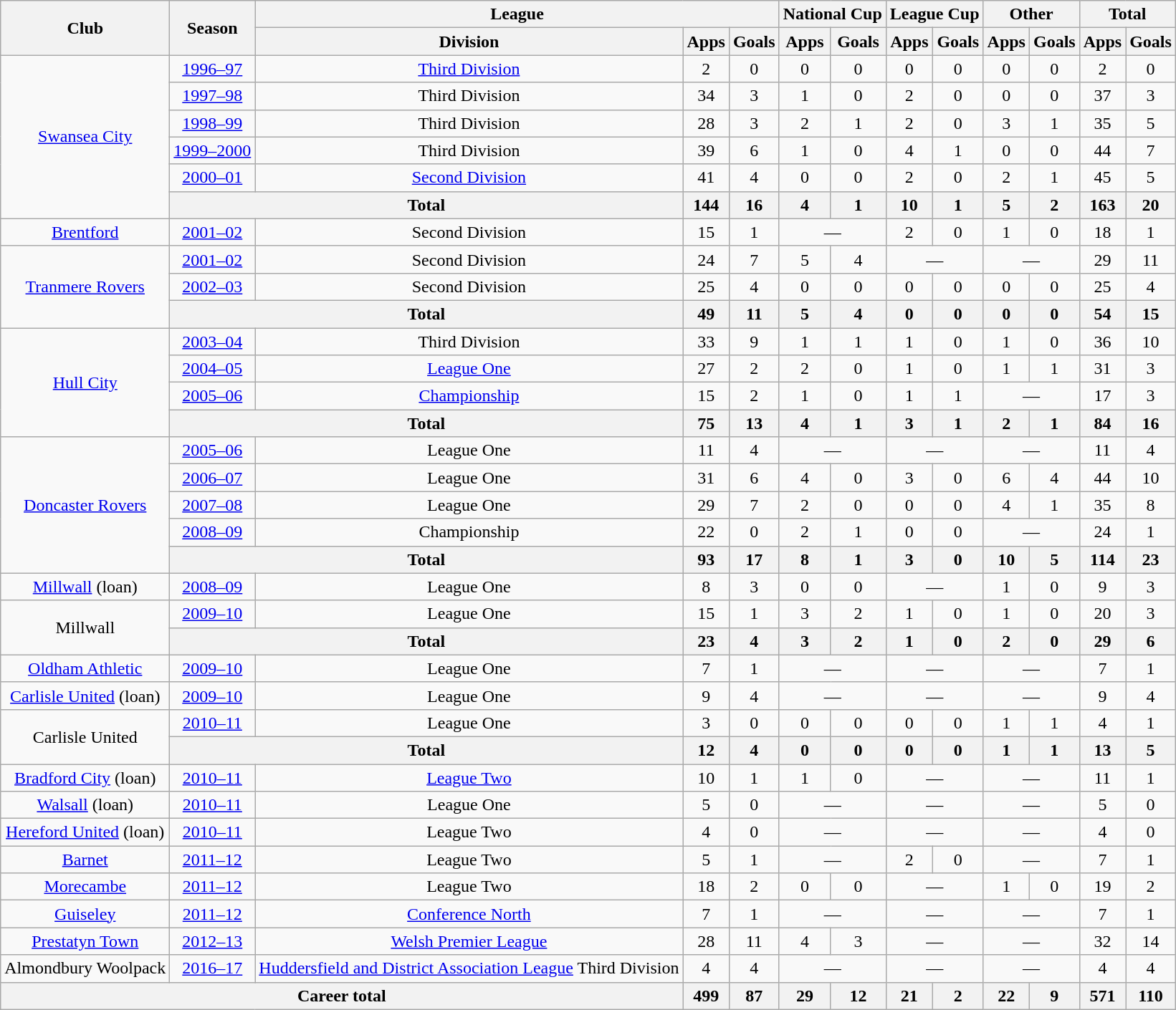<table class="wikitable" style="text-align: center">
<tr>
<th rowspan="2">Club</th>
<th rowspan="2">Season</th>
<th colspan="3">League</th>
<th colspan="2">National Cup</th>
<th colspan="2">League Cup</th>
<th colspan="2">Other</th>
<th colspan="2">Total</th>
</tr>
<tr>
<th>Division</th>
<th>Apps</th>
<th>Goals</th>
<th>Apps</th>
<th>Goals</th>
<th>Apps</th>
<th>Goals</th>
<th>Apps</th>
<th>Goals</th>
<th>Apps</th>
<th>Goals</th>
</tr>
<tr>
<td rowspan="6"><a href='#'>Swansea City</a></td>
<td><a href='#'>1996–97</a></td>
<td><a href='#'>Third Division</a></td>
<td>2</td>
<td>0</td>
<td>0</td>
<td>0</td>
<td>0</td>
<td>0</td>
<td>0</td>
<td>0</td>
<td>2</td>
<td>0</td>
</tr>
<tr>
<td><a href='#'>1997–98</a></td>
<td>Third Division</td>
<td>34</td>
<td>3</td>
<td>1</td>
<td>0</td>
<td>2</td>
<td>0</td>
<td>0</td>
<td>0</td>
<td>37</td>
<td>3</td>
</tr>
<tr>
<td><a href='#'>1998–99</a></td>
<td>Third Division</td>
<td>28</td>
<td>3</td>
<td>2</td>
<td>1</td>
<td>2</td>
<td>0</td>
<td>3</td>
<td>1</td>
<td>35</td>
<td>5</td>
</tr>
<tr>
<td><a href='#'>1999–2000</a></td>
<td>Third Division</td>
<td>39</td>
<td>6</td>
<td>1</td>
<td>0</td>
<td>4</td>
<td>1</td>
<td>0</td>
<td>0</td>
<td>44</td>
<td>7</td>
</tr>
<tr>
<td><a href='#'>2000–01</a></td>
<td><a href='#'>Second Division</a></td>
<td>41</td>
<td>4</td>
<td>0</td>
<td>0</td>
<td>2</td>
<td>0</td>
<td>2</td>
<td>1</td>
<td>45</td>
<td>5</td>
</tr>
<tr>
<th colspan="2">Total</th>
<th>144</th>
<th>16</th>
<th>4</th>
<th>1</th>
<th>10</th>
<th>1</th>
<th>5</th>
<th>2</th>
<th>163</th>
<th>20</th>
</tr>
<tr>
<td><a href='#'>Brentford</a></td>
<td><a href='#'>2001–02</a></td>
<td>Second Division</td>
<td>15</td>
<td>1</td>
<td colspan="2">―</td>
<td>2</td>
<td>0</td>
<td>1</td>
<td>0</td>
<td>18</td>
<td>1</td>
</tr>
<tr>
<td rowspan="3"><a href='#'>Tranmere Rovers</a></td>
<td><a href='#'>2001–02</a></td>
<td>Second Division</td>
<td>24</td>
<td>7</td>
<td>5</td>
<td>4</td>
<td colspan="2">―</td>
<td colspan="2">―</td>
<td>29</td>
<td>11</td>
</tr>
<tr>
<td><a href='#'>2002–03</a></td>
<td>Second Division</td>
<td>25</td>
<td>4</td>
<td>0</td>
<td>0</td>
<td>0</td>
<td>0</td>
<td>0</td>
<td>0</td>
<td>25</td>
<td>4</td>
</tr>
<tr>
<th colspan="2">Total</th>
<th>49</th>
<th>11</th>
<th>5</th>
<th>4</th>
<th>0</th>
<th>0</th>
<th>0</th>
<th>0</th>
<th>54</th>
<th>15</th>
</tr>
<tr>
<td rowspan="4"><a href='#'>Hull City</a></td>
<td><a href='#'>2003–04</a></td>
<td>Third Division</td>
<td>33</td>
<td>9</td>
<td>1</td>
<td>1</td>
<td>1</td>
<td>0</td>
<td>1</td>
<td>0</td>
<td>36</td>
<td>10</td>
</tr>
<tr>
<td><a href='#'>2004–05</a></td>
<td><a href='#'>League One</a></td>
<td>27</td>
<td>2</td>
<td>2</td>
<td>0</td>
<td>1</td>
<td>0</td>
<td>1</td>
<td>1</td>
<td>31</td>
<td>3</td>
</tr>
<tr>
<td><a href='#'>2005–06</a></td>
<td><a href='#'>Championship</a></td>
<td>15</td>
<td>2</td>
<td>1</td>
<td>0</td>
<td>1</td>
<td>1</td>
<td colspan="2">―</td>
<td>17</td>
<td>3</td>
</tr>
<tr>
<th colspan="2">Total</th>
<th>75</th>
<th>13</th>
<th>4</th>
<th>1</th>
<th>3</th>
<th>1</th>
<th>2</th>
<th>1</th>
<th>84</th>
<th>16</th>
</tr>
<tr>
<td rowspan="5"><a href='#'>Doncaster Rovers</a></td>
<td><a href='#'>2005–06</a></td>
<td>League One</td>
<td>11</td>
<td>4</td>
<td colspan="2">―</td>
<td colspan="2">―</td>
<td colspan="2">―</td>
<td>11</td>
<td>4</td>
</tr>
<tr>
<td><a href='#'>2006–07</a></td>
<td>League One</td>
<td>31</td>
<td>6</td>
<td>4</td>
<td>0</td>
<td>3</td>
<td>0</td>
<td>6</td>
<td>4</td>
<td>44</td>
<td>10</td>
</tr>
<tr>
<td><a href='#'>2007–08</a></td>
<td>League One</td>
<td>29</td>
<td>7</td>
<td>2</td>
<td>0</td>
<td>0</td>
<td>0</td>
<td>4</td>
<td>1</td>
<td>35</td>
<td>8</td>
</tr>
<tr>
<td><a href='#'>2008–09</a></td>
<td>Championship</td>
<td>22</td>
<td>0</td>
<td>2</td>
<td>1</td>
<td>0</td>
<td>0</td>
<td colspan="2">―</td>
<td>24</td>
<td>1</td>
</tr>
<tr>
<th colspan="2">Total</th>
<th>93</th>
<th>17</th>
<th>8</th>
<th>1</th>
<th>3</th>
<th>0</th>
<th>10</th>
<th>5</th>
<th>114</th>
<th>23</th>
</tr>
<tr>
<td><a href='#'>Millwall</a> (loan)</td>
<td><a href='#'>2008–09</a></td>
<td>League One</td>
<td>8</td>
<td>3</td>
<td>0</td>
<td>0</td>
<td colspan="2">―</td>
<td>1</td>
<td>0</td>
<td>9</td>
<td>3</td>
</tr>
<tr>
<td rowspan="2">Millwall</td>
<td><a href='#'>2009–10</a></td>
<td>League One</td>
<td>15</td>
<td>1</td>
<td>3</td>
<td>2</td>
<td>1</td>
<td>0</td>
<td>1</td>
<td>0</td>
<td>20</td>
<td>3</td>
</tr>
<tr>
<th colspan="2">Total</th>
<th>23</th>
<th>4</th>
<th>3</th>
<th>2</th>
<th>1</th>
<th>0</th>
<th>2</th>
<th>0</th>
<th>29</th>
<th>6</th>
</tr>
<tr>
<td><a href='#'>Oldham Athletic</a></td>
<td><a href='#'>2009–10</a></td>
<td>League One</td>
<td>7</td>
<td>1</td>
<td colspan="2">―</td>
<td colspan="2">―</td>
<td colspan="2">―</td>
<td>7</td>
<td>1</td>
</tr>
<tr>
<td><a href='#'>Carlisle United</a> (loan)</td>
<td><a href='#'>2009–10</a></td>
<td>League One</td>
<td>9</td>
<td>4</td>
<td colspan="2">―</td>
<td colspan="2">―</td>
<td colspan="2">―</td>
<td>9</td>
<td>4</td>
</tr>
<tr>
<td rowspan="2">Carlisle United</td>
<td><a href='#'>2010–11</a></td>
<td>League One</td>
<td>3</td>
<td>0</td>
<td>0</td>
<td>0</td>
<td>0</td>
<td>0</td>
<td>1</td>
<td>1</td>
<td>4</td>
<td>1</td>
</tr>
<tr>
<th colspan="2">Total</th>
<th>12</th>
<th>4</th>
<th>0</th>
<th>0</th>
<th>0</th>
<th>0</th>
<th>1</th>
<th>1</th>
<th>13</th>
<th>5</th>
</tr>
<tr>
<td><a href='#'>Bradford City</a> (loan)</td>
<td><a href='#'>2010–11</a></td>
<td><a href='#'>League Two</a></td>
<td>10</td>
<td>1</td>
<td>1</td>
<td>0</td>
<td colspan="2">―</td>
<td colspan="2">―</td>
<td>11</td>
<td>1</td>
</tr>
<tr>
<td><a href='#'>Walsall</a> (loan)</td>
<td><a href='#'>2010–11</a></td>
<td>League One</td>
<td>5</td>
<td>0</td>
<td colspan="2">―</td>
<td colspan="2">―</td>
<td colspan="2">―</td>
<td>5</td>
<td>0</td>
</tr>
<tr>
<td><a href='#'>Hereford United</a> (loan)</td>
<td><a href='#'>2010–11</a></td>
<td>League Two</td>
<td>4</td>
<td>0</td>
<td colspan="2">―</td>
<td colspan="2">―</td>
<td colspan="2">―</td>
<td>4</td>
<td>0</td>
</tr>
<tr>
<td><a href='#'>Barnet</a></td>
<td><a href='#'>2011–12</a></td>
<td>League Two</td>
<td>5</td>
<td>1</td>
<td colspan="2">―</td>
<td>2</td>
<td>0</td>
<td colspan="2">―</td>
<td>7</td>
<td>1</td>
</tr>
<tr>
<td><a href='#'>Morecambe</a></td>
<td><a href='#'>2011–12</a></td>
<td>League Two</td>
<td>18</td>
<td>2</td>
<td>0</td>
<td>0</td>
<td colspan="2">―</td>
<td>1</td>
<td>0</td>
<td>19</td>
<td>2</td>
</tr>
<tr>
<td><a href='#'>Guiseley</a></td>
<td><a href='#'>2011–12</a></td>
<td><a href='#'>Conference North</a></td>
<td>7</td>
<td>1</td>
<td colspan="2">―</td>
<td colspan="2">―</td>
<td colspan="2">―</td>
<td>7</td>
<td>1</td>
</tr>
<tr>
<td><a href='#'>Prestatyn Town</a></td>
<td><a href='#'>2012–13</a></td>
<td><a href='#'>Welsh Premier League</a></td>
<td>28</td>
<td>11</td>
<td>4</td>
<td>3</td>
<td colspan="2">―</td>
<td colspan="2">―</td>
<td>32</td>
<td>14</td>
</tr>
<tr>
<td>Almondbury Woolpack</td>
<td><a href='#'>2016–17</a></td>
<td><a href='#'>Huddersfield and District Association League</a> Third Division</td>
<td>4</td>
<td>4</td>
<td colspan="2">―</td>
<td colspan="2">―</td>
<td colspan="2">―</td>
<td>4</td>
<td>4</td>
</tr>
<tr>
<th colspan="3">Career total</th>
<th>499</th>
<th>87</th>
<th>29</th>
<th>12</th>
<th>21</th>
<th>2</th>
<th>22</th>
<th>9</th>
<th>571</th>
<th>110</th>
</tr>
</table>
